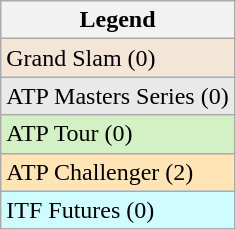<table class="wikitable sortable mw-collapsible mw-collapsed">
<tr>
<th>Legend</th>
</tr>
<tr style="background:#f3e6d7;">
<td>Grand Slam (0)</td>
</tr>
<tr style="background:#e9e9e9;">
<td>ATP Masters Series (0)</td>
</tr>
<tr style="background:#d4f1c5;">
<td>ATP Tour (0)</td>
</tr>
<tr bgcolor="moccasin">
<td>ATP Challenger (2)</td>
</tr>
<tr bgcolor="CFFCFF">
<td>ITF Futures (0)</td>
</tr>
</table>
